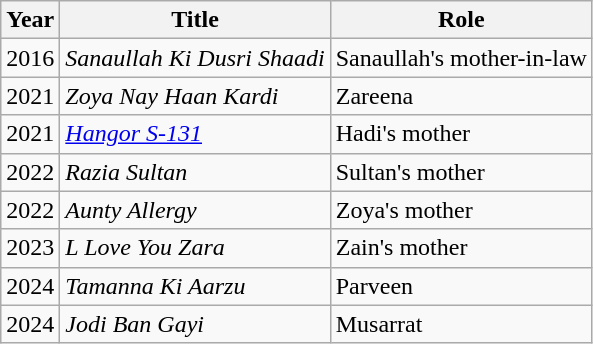<table class="wikitable sortable plainrowheaders">
<tr style="text-align:center;">
<th scope="col">Year</th>
<th scope="col">Title</th>
<th scope="col">Role</th>
</tr>
<tr>
<td>2016</td>
<td><em>Sanaullah Ki Dusri Shaadi</em></td>
<td>Sanaullah's mother-in-law</td>
</tr>
<tr>
<td>2021</td>
<td><em>Zoya Nay Haan Kardi</em></td>
<td>Zareena</td>
</tr>
<tr>
<td>2021</td>
<td><em><a href='#'>Hangor S-131</a></em></td>
<td>Hadi's mother</td>
</tr>
<tr>
<td>2022</td>
<td><em>Razia Sultan</em></td>
<td>Sultan's mother</td>
</tr>
<tr>
<td>2022</td>
<td><em>Aunty Allergy</em></td>
<td>Zoya's mother</td>
</tr>
<tr>
<td>2023</td>
<td><em>L Love You Zara</em></td>
<td>Zain's mother</td>
</tr>
<tr>
<td>2024</td>
<td><em>Tamanna Ki Aarzu</em></td>
<td>Parveen</td>
</tr>
<tr>
<td>2024</td>
<td><em>Jodi Ban Gayi</em></td>
<td>Musarrat</td>
</tr>
</table>
